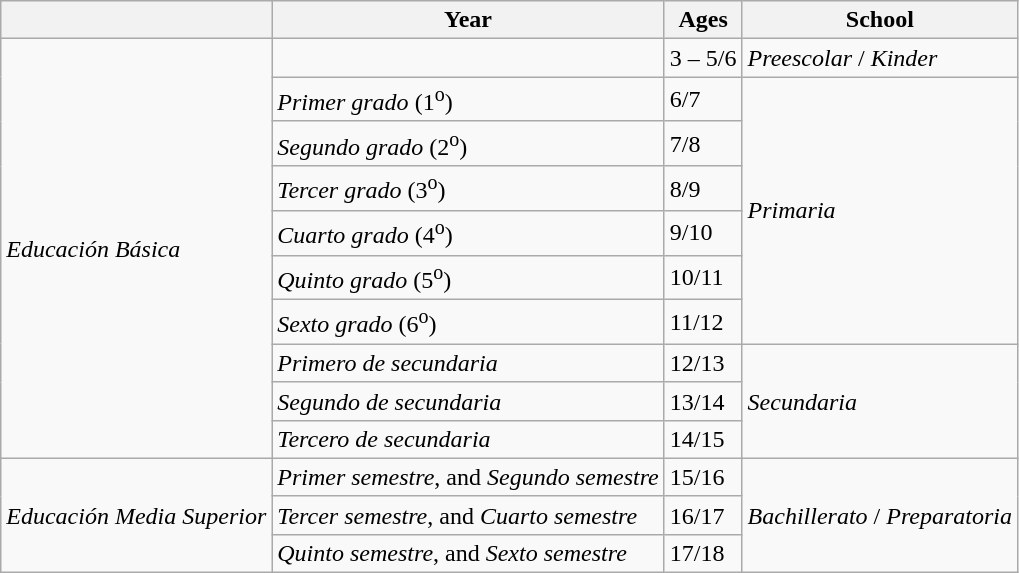<table class="wikitable">
<tr>
<th></th>
<th>Year</th>
<th>Ages</th>
<th>School</th>
</tr>
<tr>
<td rowspan="10"><em>Educación Básica</em></td>
<td></td>
<td>3 – 5/6</td>
<td><em>Preescolar</em> / <em>Kinder</em></td>
</tr>
<tr>
<td><em>Primer grado</em> (1<sup>o</sup>)</td>
<td>6/7</td>
<td rowspan="6"><em>Primaria</em></td>
</tr>
<tr>
<td><em>Segundo grado</em> (2<sup>o</sup>)</td>
<td>7/8</td>
</tr>
<tr>
<td><em>Tercer grado</em> (3<sup>o</sup>)</td>
<td>8/9</td>
</tr>
<tr>
<td><em>Cuarto grado</em> (4<sup>o</sup>)</td>
<td>9/10</td>
</tr>
<tr>
<td><em>Quinto grado</em> (5<sup>o</sup>)</td>
<td>10/11</td>
</tr>
<tr>
<td><em>Sexto grado</em> (6<sup>o</sup>)</td>
<td>11/12</td>
</tr>
<tr>
<td><em>Primero de secundaria</em></td>
<td>12/13</td>
<td rowspan="3"><em>Secundaria</em></td>
</tr>
<tr>
<td><em>Segundo de secundaria</em></td>
<td>13/14</td>
</tr>
<tr>
<td><em>Tercero de secundaria</em></td>
<td>14/15</td>
</tr>
<tr>
<td rowspan="3"><em>Educación Media Superior</em></td>
<td><em>Primer semestre</em>, and <em>Segundo semestre</em></td>
<td>15/16</td>
<td rowspan="3"><em>Bachillerato</em> / <em>Preparatoria</em></td>
</tr>
<tr>
<td><em>Tercer semestre</em>, and <em>Cuarto semestre</em></td>
<td>16/17</td>
</tr>
<tr>
<td><em>Quinto semestre</em>, and <em>Sexto semestre</em></td>
<td>17/18</td>
</tr>
</table>
